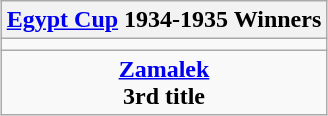<table class="wikitable" style="text-align: center; margin: 0 auto;">
<tr>
<th><a href='#'>Egypt Cup</a> 1934-1935 Winners</th>
</tr>
<tr>
<td></td>
</tr>
<tr>
<td><strong><a href='#'>Zamalek</a></strong><br><strong>3rd title</strong></td>
</tr>
</table>
